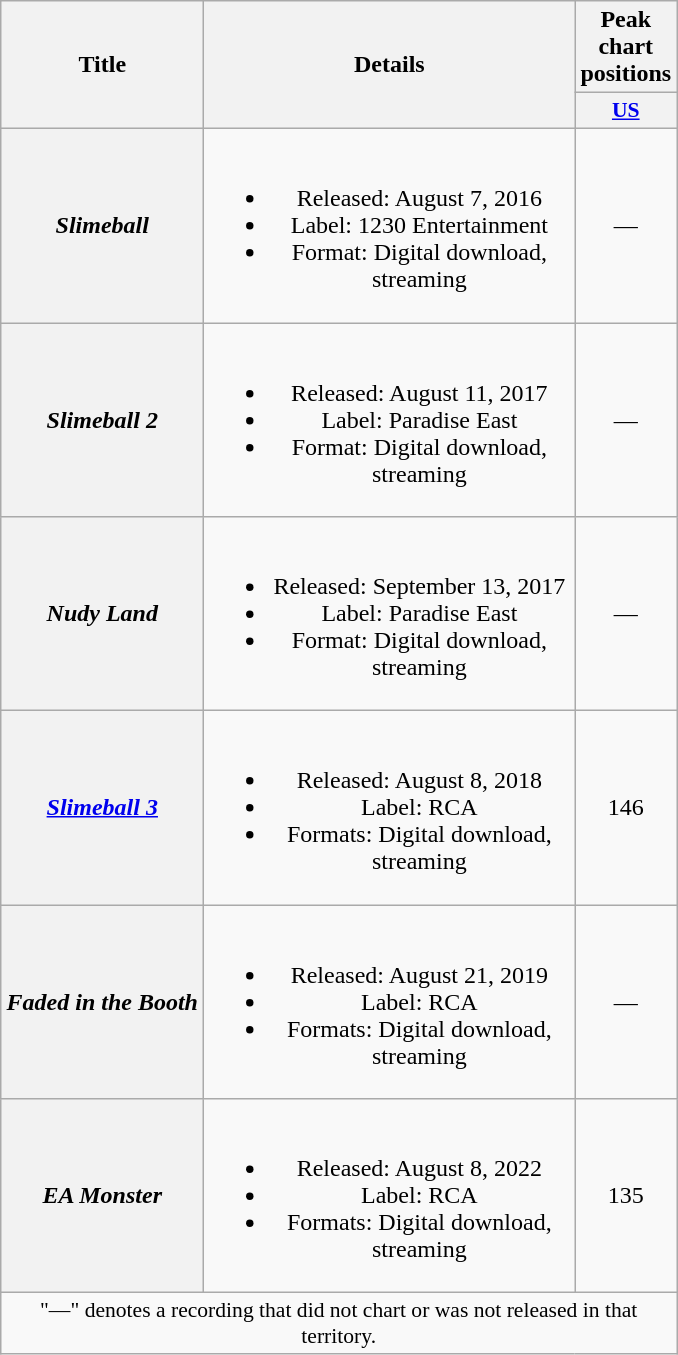<table class="wikitable plainrowheaders" style="text-align:center;">
<tr>
<th scope="col" rowspan="2" style="width:8em;">Title</th>
<th scope="col" rowspan="2" style="width:15em;">Details</th>
<th scope="col">Peak chart positions</th>
</tr>
<tr>
<th scope="col" style="width:3em;font-size:90%;"><a href='#'>US</a><br></th>
</tr>
<tr>
<th scope="row"><em>Slimeball</em></th>
<td><br><ul><li>Released: August 7, 2016</li><li>Label: 1230 Entertainment</li><li>Format: Digital download, streaming</li></ul></td>
<td>—</td>
</tr>
<tr>
<th scope="row"><em>Slimeball 2</em></th>
<td><br><ul><li>Released: August 11, 2017</li><li>Label: Paradise East</li><li>Format: Digital download, streaming</li></ul></td>
<td>—</td>
</tr>
<tr>
<th scope="row"><em>Nudy Land</em></th>
<td><br><ul><li>Released: September 13, 2017</li><li>Label: Paradise East</li><li>Format: Digital download, streaming</li></ul></td>
<td>—</td>
</tr>
<tr>
<th scope="row"><em><a href='#'>Slimeball 3</a></em></th>
<td><br><ul><li>Released: August 8, 2018</li><li>Label: RCA</li><li>Formats: Digital download, streaming</li></ul></td>
<td>146</td>
</tr>
<tr>
<th scope="row"><em>Faded in the Booth</em></th>
<td><br><ul><li>Released: August 21, 2019</li><li>Label: RCA</li><li>Formats: Digital download, streaming</li></ul></td>
<td>—</td>
</tr>
<tr>
<th scope="row"><em>EA Monster</em></th>
<td><br><ul><li>Released: August 8, 2022</li><li>Label: RCA</li><li>Formats: Digital download, streaming</li></ul></td>
<td>135</td>
</tr>
<tr>
<td colspan="14" style="font-size:90%">"—" denotes a recording that did not chart or was not released in that territory.</td>
</tr>
</table>
